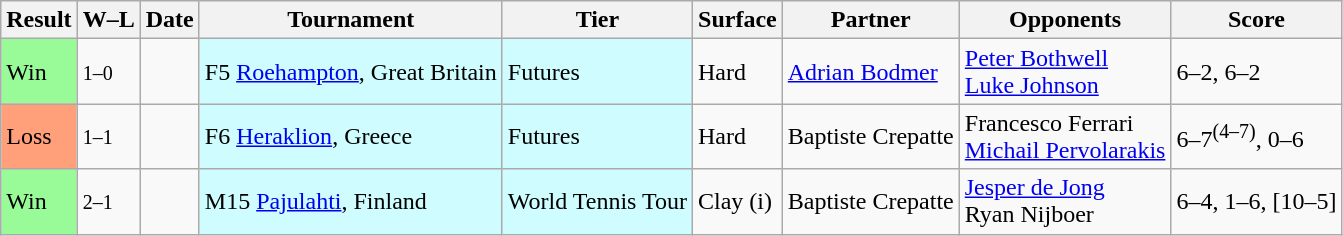<table class="sortable wikitable">
<tr>
<th>Result</th>
<th class="unsortable">W–L</th>
<th>Date</th>
<th>Tournament</th>
<th>Tier</th>
<th>Surface</th>
<th>Partner</th>
<th>Opponents</th>
<th class="unsortable">Score</th>
</tr>
<tr>
<td bgcolor=98FB98>Win</td>
<td><small>1–0</small></td>
<td></td>
<td style="background:#cffcff;">F5 <a href='#'>Roehampton</a>, Great Britain</td>
<td style="background:#cffcff;">Futures</td>
<td>Hard</td>
<td> <a href='#'>Adrian Bodmer</a></td>
<td> <a href='#'>Peter Bothwell</a><br> <a href='#'>Luke Johnson</a></td>
<td>6–2, 6–2</td>
</tr>
<tr>
<td bgcolor=FFA07A>Loss</td>
<td><small>1–1</small></td>
<td></td>
<td style="background:#cffcff;">F6 <a href='#'>Heraklion</a>, Greece</td>
<td style="background:#cffcff;">Futures</td>
<td>Hard</td>
<td> Baptiste Crepatte</td>
<td> Francesco Ferrari<br> <a href='#'>Michail Pervolarakis</a></td>
<td>6–7<sup>(4–7)</sup>, 0–6</td>
</tr>
<tr>
<td bgcolor=98FB98>Win</td>
<td><small>2–1</small></td>
<td></td>
<td style="background:#cffcff;">M15 <a href='#'>Pajulahti</a>, Finland</td>
<td style="background:#cffcff;">World Tennis Tour</td>
<td>Clay (i)</td>
<td> Baptiste Crepatte</td>
<td> <a href='#'>Jesper de Jong</a><br> Ryan Nijboer</td>
<td>6–4, 1–6, [10–5]</td>
</tr>
</table>
